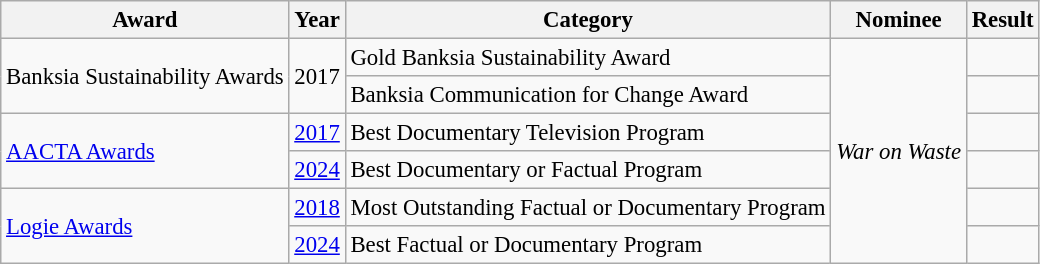<table class="wikitable plainrowheaders" style="font-size: 95%;">
<tr>
<th scope="col">Award</th>
<th scope="col">Year</th>
<th scope="col">Category</th>
<th scope="col">Nominee</th>
<th scope="col">Result</th>
</tr>
<tr>
<td rowspan="2">Banksia Sustainability Awards</td>
<td rowspan="2">2017</td>
<td>Gold Banksia Sustainability Award</td>
<td rowspan="6"><em>War on Waste</em></td>
<td></td>
</tr>
<tr>
<td>Banksia Communication for Change Award</td>
<td></td>
</tr>
<tr>
<td rowspan="2"><a href='#'>AACTA Awards</a></td>
<td><a href='#'>2017</a></td>
<td>Best Documentary Television Program</td>
<td></td>
</tr>
<tr>
<td><a href='#'>2024</a></td>
<td>Best Documentary or Factual Program</td>
<td></td>
</tr>
<tr>
<td rowspan="2"><a href='#'>Logie Awards</a></td>
<td><a href='#'>2018</a></td>
<td>Most Outstanding Factual or Documentary Program</td>
<td></td>
</tr>
<tr>
<td><a href='#'>2024</a></td>
<td>Best Factual or Documentary Program</td>
<td></td>
</tr>
</table>
